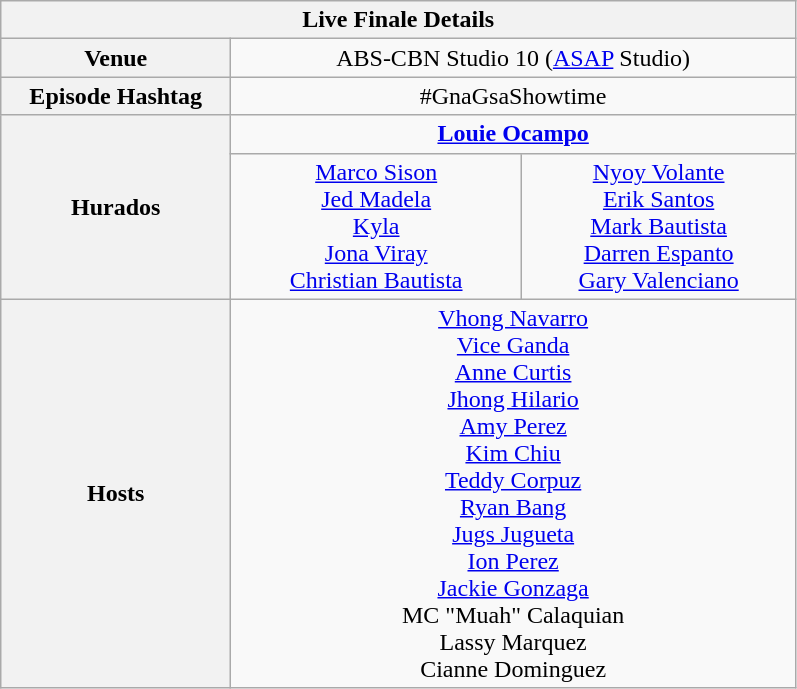<table class="wikitable mw-collapsible" style="font-size:100%; width:42%">
<tr>
<th colspan="3">Live Finale Details</th>
</tr>
<tr>
<th width="12%">Venue</th>
<td colspan="2" align="center" width="30%">ABS-CBN Studio 10 (<a href='#'>ASAP</a> Studio)</td>
</tr>
<tr>
<th>Episode Hashtag</th>
<td colspan="2" align="center">#GnaGsaShowtime</td>
</tr>
<tr>
<th rowspan="2">Hurados</th>
<td colspan="2" align="center"><strong><a href='#'>Louie Ocampo</a></strong></td>
</tr>
<tr>
<td align="center"><a href='#'>Marco Sison</a><br><a href='#'>Jed Madela</a><br><a href='#'>Kyla</a><br><a href='#'>Jona Viray</a><br><a href='#'>Christian Bautista</a></td>
<td align="center"><a href='#'>Nyoy Volante</a><br><a href='#'>Erik Santos</a><br><a href='#'>Mark Bautista</a><br><a href='#'>Darren Espanto</a><br><a href='#'>Gary Valenciano</a></td>
</tr>
<tr>
<th>Hosts</th>
<td colspan="2" align="center"><a href='#'>Vhong Navarro</a><br><a href='#'>Vice Ganda</a><br><a href='#'>Anne Curtis</a><br><a href='#'>Jhong Hilario</a><br><a href='#'>Amy Perez</a><br><a href='#'>Kim Chiu</a><br><a href='#'>Teddy Corpuz</a><br><a href='#'>Ryan Bang</a><br><a href='#'>Jugs Jugueta</a><br><a href='#'>Ion Perez</a><br><a href='#'>Jackie Gonzaga</a><br>MC "Muah" Calaquian<br>Lassy Marquez<br>Cianne Dominguez</td>
</tr>
</table>
